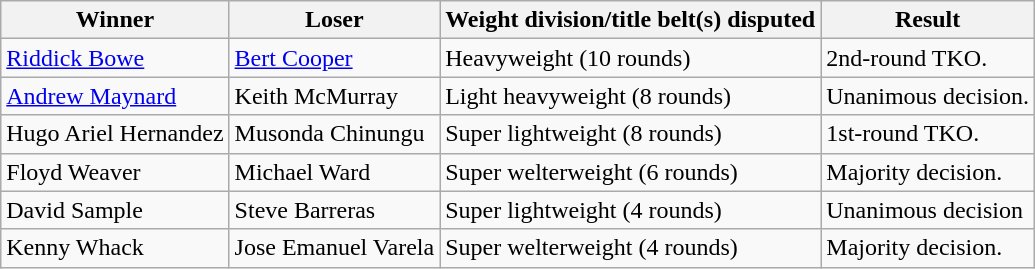<table class=wikitable>
<tr>
<th>Winner</th>
<th>Loser</th>
<th>Weight division/title belt(s) disputed</th>
<th>Result</th>
</tr>
<tr>
<td> <a href='#'>Riddick Bowe</a></td>
<td> <a href='#'>Bert Cooper</a></td>
<td>Heavyweight (10 rounds)</td>
<td>2nd-round TKO.</td>
</tr>
<tr>
<td> <a href='#'>Andrew Maynard</a></td>
<td> Keith McMurray</td>
<td>Light heavyweight (8 rounds)</td>
<td>Unanimous decision.</td>
</tr>
<tr>
<td> Hugo Ariel Hernandez</td>
<td> Musonda Chinungu</td>
<td>Super lightweight (8 rounds)</td>
<td>1st-round TKO.</td>
</tr>
<tr>
<td> Floyd Weaver</td>
<td> Michael Ward</td>
<td>Super welterweight (6 rounds)</td>
<td>Majority decision.</td>
</tr>
<tr>
<td> David Sample</td>
<td> Steve Barreras</td>
<td>Super lightweight (4 rounds)</td>
<td>Unanimous decision</td>
</tr>
<tr>
<td> Kenny Whack</td>
<td> Jose Emanuel Varela</td>
<td>Super welterweight (4 rounds)</td>
<td>Majority decision.</td>
</tr>
</table>
